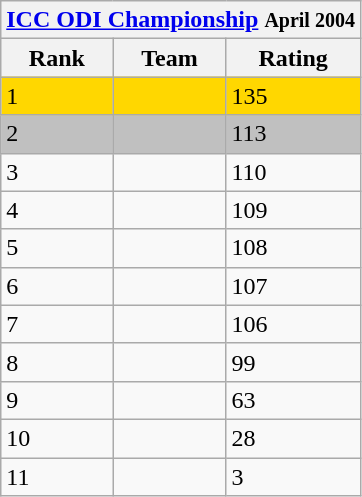<table class="wikitable" style="white-space:nowrap">
<tr>
<th colspan="5"><a href='#'>ICC ODI Championship</a> <small>April 2004</small></th>
</tr>
<tr>
<th>Rank</th>
<th>Team</th>
<th>Rating</th>
</tr>
<tr style="background:gold">
<td>1</td>
<td></td>
<td>135</td>
</tr>
<tr style="background:silver">
<td>2</td>
<td></td>
<td>113</td>
</tr>
<tr>
<td>3</td>
<td></td>
<td>110</td>
</tr>
<tr>
<td>4</td>
<td></td>
<td>109</td>
</tr>
<tr>
<td>5</td>
<td></td>
<td>108</td>
</tr>
<tr>
<td>6</td>
<td></td>
<td>107</td>
</tr>
<tr>
<td>7</td>
<td></td>
<td>106</td>
</tr>
<tr>
<td>8</td>
<td></td>
<td>99</td>
</tr>
<tr>
<td>9</td>
<td></td>
<td>63</td>
</tr>
<tr>
<td>10</td>
<td></td>
<td>28</td>
</tr>
<tr>
<td>11</td>
<td></td>
<td>3</td>
</tr>
</table>
